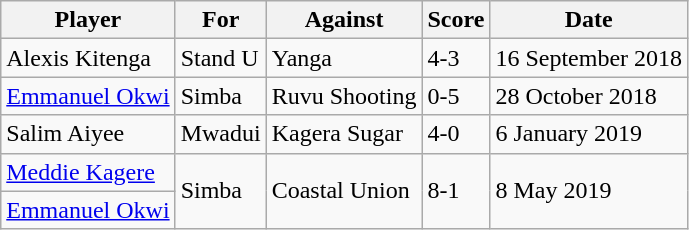<table class="wikitable">
<tr>
<th>Player</th>
<th>For</th>
<th>Against</th>
<th>Score</th>
<th>Date</th>
</tr>
<tr>
<td> Alexis Kitenga</td>
<td>Stand U</td>
<td>Yanga</td>
<td>4-3</td>
<td>16 September 2018</td>
</tr>
<tr>
<td> <a href='#'>Emmanuel Okwi</a></td>
<td>Simba</td>
<td>Ruvu Shooting</td>
<td>0-5</td>
<td>28 October 2018</td>
</tr>
<tr>
<td> Salim Aiyee</td>
<td>Mwadui</td>
<td>Kagera Sugar</td>
<td>4-0</td>
<td>6 January 2019</td>
</tr>
<tr>
<td> <a href='#'>Meddie Kagere</a></td>
<td rowspan=2>Simba</td>
<td rowspan=2>Coastal Union</td>
<td rowspan=2>8-1</td>
<td rowspan=2>8 May 2019</td>
</tr>
<tr>
<td> <a href='#'>Emmanuel Okwi</a></td>
</tr>
</table>
